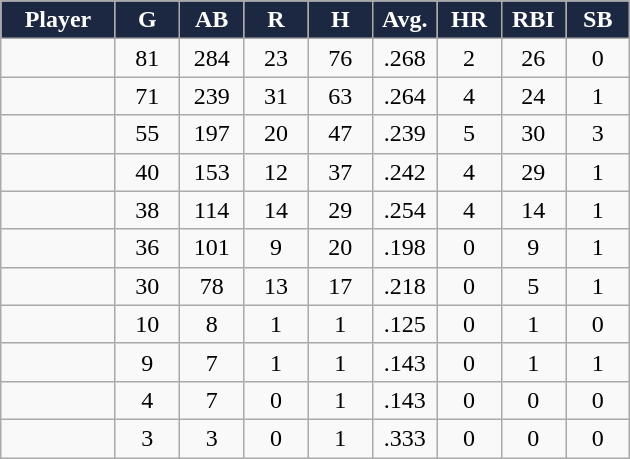<table class="wikitable sortable">
<tr>
<th style="background:#1c2841;color:white;" width="16%">Player</th>
<th style="background:#1c2841;color:white;" width="9%">G</th>
<th style="background:#1c2841;color:white;" width="9%">AB</th>
<th style="background:#1c2841;color:white;" width="9%">R</th>
<th style="background:#1c2841;color:white;" width="9%">H</th>
<th style="background:#1c2841;color:white;" width="9%">Avg.</th>
<th style="background:#1c2841;color:white;" width="9%">HR</th>
<th style="background:#1c2841;color:white;" width="9%">RBI</th>
<th style="background:#1c2841;color:white;" width="9%">SB</th>
</tr>
<tr align="center">
<td></td>
<td>81</td>
<td>284</td>
<td>23</td>
<td>76</td>
<td>.268</td>
<td>2</td>
<td>26</td>
<td>0</td>
</tr>
<tr align="center">
<td></td>
<td>71</td>
<td>239</td>
<td>31</td>
<td>63</td>
<td>.264</td>
<td>4</td>
<td>24</td>
<td>1</td>
</tr>
<tr align="center">
<td></td>
<td>55</td>
<td>197</td>
<td>20</td>
<td>47</td>
<td>.239</td>
<td>5</td>
<td>30</td>
<td>3</td>
</tr>
<tr align="center">
<td></td>
<td>40</td>
<td>153</td>
<td>12</td>
<td>37</td>
<td>.242</td>
<td>4</td>
<td>29</td>
<td>1</td>
</tr>
<tr align="center">
<td></td>
<td>38</td>
<td>114</td>
<td>14</td>
<td>29</td>
<td>.254</td>
<td>4</td>
<td>14</td>
<td>1</td>
</tr>
<tr align="center">
<td></td>
<td>36</td>
<td>101</td>
<td>9</td>
<td>20</td>
<td>.198</td>
<td>0</td>
<td>9</td>
<td>1</td>
</tr>
<tr align="center">
<td></td>
<td>30</td>
<td>78</td>
<td>13</td>
<td>17</td>
<td>.218</td>
<td>0</td>
<td>5</td>
<td>1</td>
</tr>
<tr align="center">
<td></td>
<td>10</td>
<td>8</td>
<td>1</td>
<td>1</td>
<td>.125</td>
<td>0</td>
<td>1</td>
<td>0</td>
</tr>
<tr align="center">
<td></td>
<td>9</td>
<td>7</td>
<td>1</td>
<td>1</td>
<td>.143</td>
<td>0</td>
<td>1</td>
<td>1</td>
</tr>
<tr align="center">
<td></td>
<td>4</td>
<td>7</td>
<td>0</td>
<td>1</td>
<td>.143</td>
<td>0</td>
<td>0</td>
<td>0</td>
</tr>
<tr align="center">
<td></td>
<td>3</td>
<td>3</td>
<td>0</td>
<td>1</td>
<td>.333</td>
<td>0</td>
<td>0</td>
<td>0</td>
</tr>
</table>
